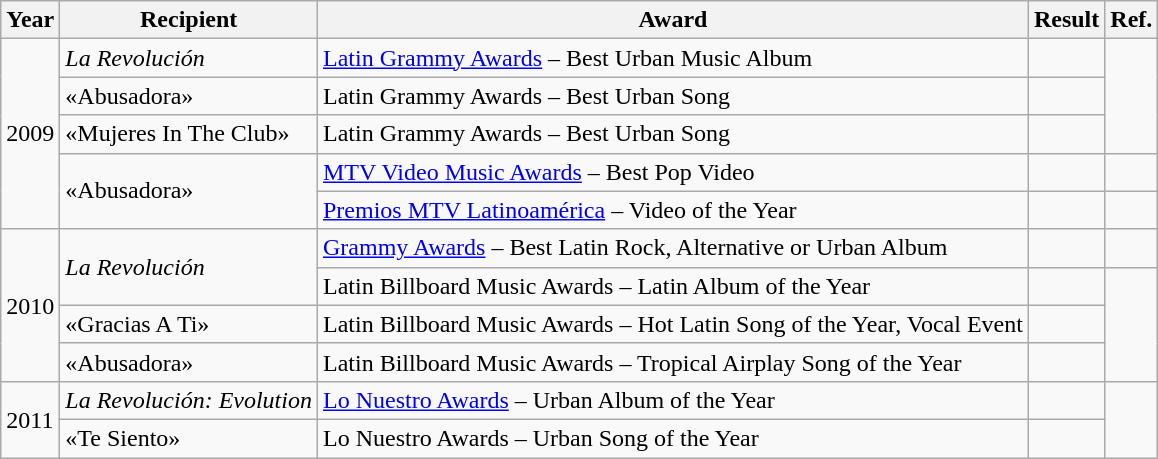<table class="wikitable">
<tr>
<th align="center">Year</th>
<th align="center">Recipient</th>
<th align="center">Award</th>
<th align="center">Result</th>
<th align="center">Ref.</th>
</tr>
<tr>
<td rowspan="5">2009</td>
<td><em>La Revolución</em></td>
<td><a href='#'>Latin Grammy Awards</a> – Best Urban Music Album</td>
<td></td>
<td align="center" rowspan="3"></td>
</tr>
<tr>
<td>«Abusadora»</td>
<td>Latin Grammy Awards – Best Urban Song</td>
<td></td>
</tr>
<tr>
<td>«Mujeres In The Club»</td>
<td>Latin Grammy Awards – Best Urban Song</td>
<td></td>
</tr>
<tr>
<td rowspan="2">«Abusadora»</td>
<td><a href='#'>MTV Video Music Awards</a> – Best Pop Video</td>
<td></td>
<td align="center"></td>
</tr>
<tr>
<td><a href='#'>Premios MTV Latinoamérica</a> – Video of the Year</td>
<td></td>
<td align="center"></td>
</tr>
<tr>
<td rowspan="4">2010</td>
<td rowspan="2"><em>La Revolución</em></td>
<td><a href='#'>Grammy Awards</a> – Best Latin Rock, Alternative or Urban Album</td>
<td></td>
<td align="center"></td>
</tr>
<tr>
<td>Latin Billboard Music Awards – Latin Album of the Year</td>
<td></td>
<td align="center" rowspan="3"></td>
</tr>
<tr>
<td>«Gracias A Ti»</td>
<td>Latin Billboard Music Awards – Hot Latin Song of the Year, Vocal Event</td>
<td></td>
</tr>
<tr>
<td>«Abusadora»</td>
<td>Latin Billboard Music Awards – Tropical Airplay Song of the Year</td>
<td></td>
</tr>
<tr>
<td rowspan="2">2011</td>
<td><em>La Revolución: Evolution</em></td>
<td><a href='#'>Lo Nuestro Awards</a> – Urban Album of the Year</td>
<td></td>
<td align="center" rowspan="2"></td>
</tr>
<tr>
<td>«Te Siento»</td>
<td>Lo Nuestro Awards – Urban Song of the Year</td>
<td></td>
</tr>
</table>
